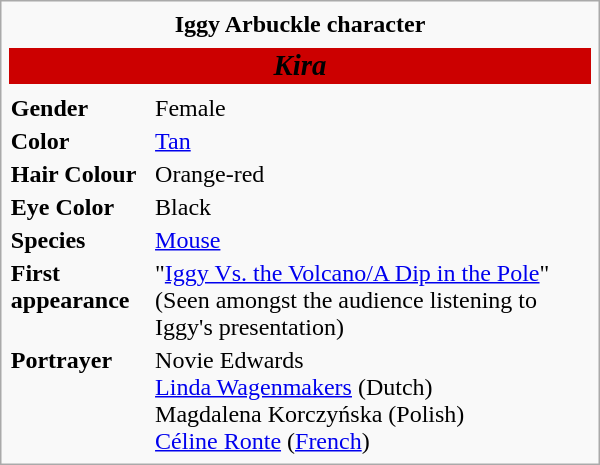<table class="infobox" style="width: 25em;">
<tr>
<td colspan="2" style="text-align:center;"><strong>Iggy Arbuckle character</strong></td>
</tr>
<tr>
<td colspan="2" style="text-align:center;"></td>
</tr>
<tr>
<th colspan="2" style="font-size: larger; background-color:#c00; color:#000;"><strong><em>Kira</em></strong></th>
</tr>
<tr>
<td colspan="2"></td>
</tr>
<tr>
<td><strong>Gender</strong></td>
<td>Female</td>
</tr>
<tr>
<td><strong>Color</strong></td>
<td><a href='#'>Tan</a></td>
</tr>
<tr>
<td><strong>Hair Colour</strong></td>
<td>Orange-red</td>
</tr>
<tr>
<td><strong>Eye Color</strong></td>
<td>Black</td>
</tr>
<tr>
<td><strong>Species</strong></td>
<td><a href='#'>Mouse</a></td>
</tr>
<tr>
<td><strong>First appearance</strong></td>
<td>"<a href='#'>Iggy Vs. the Volcano/A Dip in the Pole</a>" (Seen amongst the audience listening to Iggy's presentation)</td>
</tr>
<tr>
<td><strong>Portrayer</strong></td>
<td>Novie Edwards<br><a href='#'>Linda Wagenmakers</a> (Dutch)<br>Magdalena Korczyńska (Polish) <br><a href='#'>Céline Ronte</a> (<a href='#'>French</a>)</td>
</tr>
</table>
